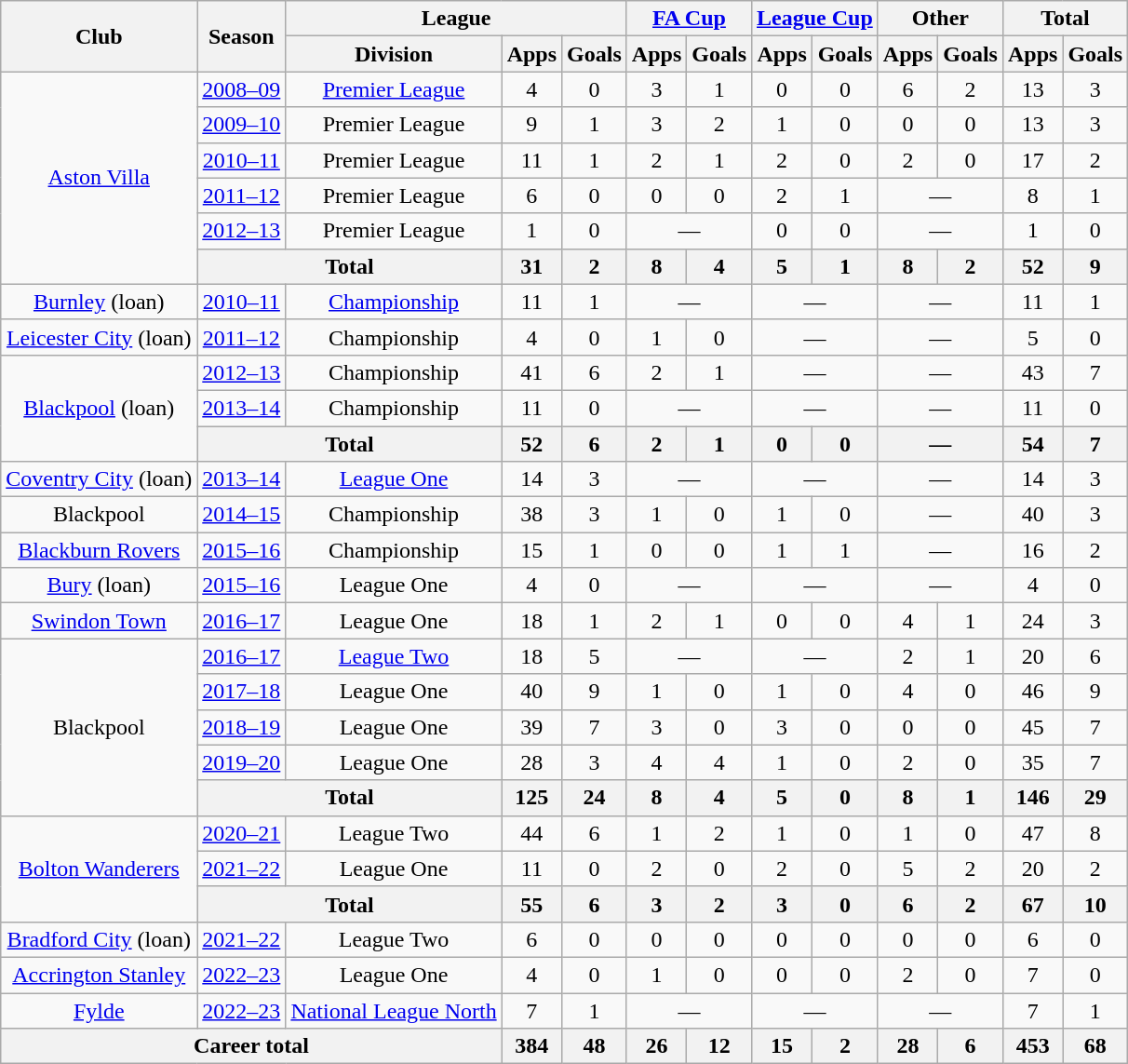<table class="wikitable" style="text-align:center">
<tr>
<th rowspan=2>Club</th>
<th rowspan=2>Season</th>
<th colspan=3>League</th>
<th colspan=2><a href='#'>FA Cup</a></th>
<th colspan=2><a href='#'>League Cup</a></th>
<th colspan=2>Other</th>
<th colspan=2>Total</th>
</tr>
<tr>
<th>Division</th>
<th>Apps</th>
<th>Goals</th>
<th>Apps</th>
<th>Goals</th>
<th>Apps</th>
<th>Goals</th>
<th>Apps</th>
<th>Goals</th>
<th>Apps</th>
<th>Goals</th>
</tr>
<tr>
<td rowspan=6><a href='#'>Aston Villa</a></td>
<td><a href='#'>2008–09</a></td>
<td><a href='#'>Premier League</a></td>
<td>4</td>
<td>0</td>
<td>3</td>
<td>1</td>
<td>0</td>
<td>0</td>
<td>6</td>
<td>2</td>
<td>13</td>
<td>3</td>
</tr>
<tr>
<td><a href='#'>2009–10</a></td>
<td>Premier League</td>
<td>9</td>
<td>1</td>
<td>3</td>
<td>2</td>
<td>1</td>
<td>0</td>
<td>0</td>
<td>0</td>
<td>13</td>
<td>3</td>
</tr>
<tr>
<td><a href='#'>2010–11</a></td>
<td>Premier League</td>
<td>11</td>
<td>1</td>
<td>2</td>
<td>1</td>
<td>2</td>
<td>0</td>
<td>2</td>
<td>0</td>
<td>17</td>
<td>2</td>
</tr>
<tr>
<td><a href='#'>2011–12</a></td>
<td>Premier League</td>
<td>6</td>
<td>0</td>
<td>0</td>
<td>0</td>
<td>2</td>
<td>1</td>
<td colspan=2>—</td>
<td>8</td>
<td>1</td>
</tr>
<tr>
<td><a href='#'>2012–13</a></td>
<td>Premier League</td>
<td>1</td>
<td>0</td>
<td colspan=2>—</td>
<td>0</td>
<td>0</td>
<td colspan=2>—</td>
<td>1</td>
<td>0</td>
</tr>
<tr>
<th colspan=2>Total</th>
<th>31</th>
<th>2</th>
<th>8</th>
<th>4</th>
<th>5</th>
<th>1</th>
<th>8</th>
<th>2</th>
<th>52</th>
<th>9</th>
</tr>
<tr>
<td><a href='#'>Burnley</a> (loan)</td>
<td><a href='#'>2010–11</a></td>
<td><a href='#'>Championship</a></td>
<td>11</td>
<td>1</td>
<td colspan=2>—</td>
<td colspan=2>—</td>
<td colspan=2>—</td>
<td>11</td>
<td>1</td>
</tr>
<tr>
<td><a href='#'>Leicester City</a> (loan)</td>
<td><a href='#'>2011–12</a></td>
<td>Championship</td>
<td>4</td>
<td>0</td>
<td>1</td>
<td>0</td>
<td colspan=2>—</td>
<td colspan=2>—</td>
<td>5</td>
<td>0</td>
</tr>
<tr>
<td rowspan=3><a href='#'>Blackpool</a> (loan)</td>
<td><a href='#'>2012–13</a></td>
<td>Championship</td>
<td>41</td>
<td>6</td>
<td>2</td>
<td>1</td>
<td colspan=2>—</td>
<td colspan=2>—</td>
<td>43</td>
<td>7</td>
</tr>
<tr>
<td><a href='#'>2013–14</a></td>
<td>Championship</td>
<td>11</td>
<td>0</td>
<td colspan=2>—</td>
<td colspan=2>—</td>
<td colspan=2>—</td>
<td>11</td>
<td>0</td>
</tr>
<tr>
<th colspan=2>Total</th>
<th>52</th>
<th>6</th>
<th>2</th>
<th>1</th>
<th>0</th>
<th>0</th>
<th colspan=2>—</th>
<th>54</th>
<th>7</th>
</tr>
<tr>
<td><a href='#'>Coventry City</a> (loan)</td>
<td><a href='#'>2013–14</a></td>
<td><a href='#'>League One</a></td>
<td>14</td>
<td>3</td>
<td colspan=2>—</td>
<td colspan=2>—</td>
<td colspan=2>—</td>
<td>14</td>
<td>3</td>
</tr>
<tr>
<td>Blackpool</td>
<td><a href='#'>2014–15</a></td>
<td>Championship</td>
<td>38</td>
<td>3</td>
<td>1</td>
<td>0</td>
<td>1</td>
<td>0</td>
<td colspan=2>—</td>
<td>40</td>
<td>3</td>
</tr>
<tr>
<td><a href='#'>Blackburn Rovers</a></td>
<td><a href='#'>2015–16</a></td>
<td>Championship</td>
<td>15</td>
<td>1</td>
<td>0</td>
<td>0</td>
<td>1</td>
<td>1</td>
<td colspan=2>—</td>
<td>16</td>
<td>2</td>
</tr>
<tr>
<td><a href='#'>Bury</a> (loan)</td>
<td><a href='#'>2015–16</a></td>
<td>League One</td>
<td>4</td>
<td>0</td>
<td colspan=2>—</td>
<td colspan=2>—</td>
<td colspan=2>—</td>
<td>4</td>
<td>0</td>
</tr>
<tr>
<td><a href='#'>Swindon Town</a></td>
<td><a href='#'>2016–17</a></td>
<td>League One</td>
<td>18</td>
<td>1</td>
<td>2</td>
<td>1</td>
<td>0</td>
<td>0</td>
<td>4</td>
<td>1</td>
<td>24</td>
<td>3</td>
</tr>
<tr>
<td rowspan=5>Blackpool</td>
<td><a href='#'>2016–17</a></td>
<td><a href='#'>League Two</a></td>
<td>18</td>
<td>5</td>
<td colspan=2>—</td>
<td colspan=2>—</td>
<td>2</td>
<td>1</td>
<td>20</td>
<td>6</td>
</tr>
<tr>
<td><a href='#'>2017–18</a></td>
<td>League One</td>
<td>40</td>
<td>9</td>
<td>1</td>
<td>0</td>
<td>1</td>
<td>0</td>
<td>4</td>
<td>0</td>
<td>46</td>
<td>9</td>
</tr>
<tr>
<td><a href='#'>2018–19</a></td>
<td>League One</td>
<td>39</td>
<td>7</td>
<td>3</td>
<td>0</td>
<td>3</td>
<td>0</td>
<td>0</td>
<td>0</td>
<td>45</td>
<td>7</td>
</tr>
<tr>
<td><a href='#'>2019–20</a></td>
<td>League One</td>
<td>28</td>
<td>3</td>
<td>4</td>
<td>4</td>
<td>1</td>
<td>0</td>
<td>2</td>
<td>0</td>
<td>35</td>
<td>7</td>
</tr>
<tr>
<th colspan=2>Total</th>
<th>125</th>
<th>24</th>
<th>8</th>
<th>4</th>
<th>5</th>
<th>0</th>
<th>8</th>
<th>1</th>
<th>146</th>
<th>29</th>
</tr>
<tr>
<td rowspan=3><a href='#'>Bolton Wanderers</a></td>
<td><a href='#'>2020–21</a></td>
<td>League Two</td>
<td>44</td>
<td>6</td>
<td>1</td>
<td>2</td>
<td>1</td>
<td>0</td>
<td>1</td>
<td>0</td>
<td>47</td>
<td>8</td>
</tr>
<tr>
<td><a href='#'>2021–22</a></td>
<td>League One</td>
<td>11</td>
<td>0</td>
<td>2</td>
<td>0</td>
<td>2</td>
<td>0</td>
<td>5</td>
<td>2</td>
<td>20</td>
<td>2</td>
</tr>
<tr>
<th colspan=2>Total</th>
<th>55</th>
<th>6</th>
<th>3</th>
<th>2</th>
<th>3</th>
<th>0</th>
<th>6</th>
<th>2</th>
<th>67</th>
<th>10</th>
</tr>
<tr>
<td><a href='#'>Bradford City</a> (loan)</td>
<td><a href='#'>2021–22</a></td>
<td>League Two</td>
<td>6</td>
<td>0</td>
<td>0</td>
<td>0</td>
<td>0</td>
<td>0</td>
<td>0</td>
<td>0</td>
<td>6</td>
<td>0</td>
</tr>
<tr>
<td><a href='#'>Accrington Stanley</a></td>
<td><a href='#'>2022–23</a></td>
<td>League One</td>
<td>4</td>
<td>0</td>
<td>1</td>
<td>0</td>
<td>0</td>
<td>0</td>
<td>2</td>
<td>0</td>
<td>7</td>
<td>0</td>
</tr>
<tr>
<td><a href='#'>Fylde</a></td>
<td><a href='#'>2022–23</a></td>
<td><a href='#'>National League North</a></td>
<td>7</td>
<td>1</td>
<td colspan=2>—</td>
<td colspan=2>—</td>
<td colspan=2>—</td>
<td>7</td>
<td>1</td>
</tr>
<tr>
<th colspan=3>Career total</th>
<th>384</th>
<th>48</th>
<th>26</th>
<th>12</th>
<th>15</th>
<th>2</th>
<th>28</th>
<th>6</th>
<th>453</th>
<th>68</th>
</tr>
</table>
